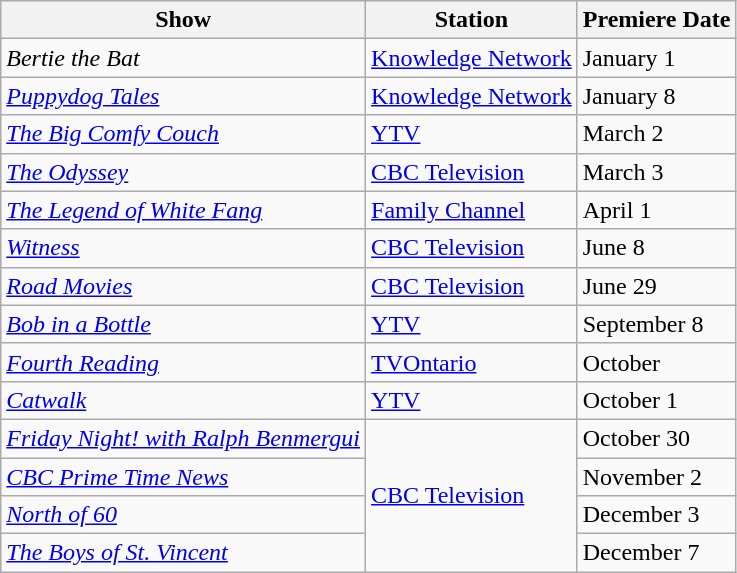<table class="wikitable">
<tr>
<th>Show</th>
<th>Station</th>
<th>Premiere Date</th>
</tr>
<tr>
<td><em>Bertie the Bat</em></td>
<td><a href='#'>Knowledge Network</a></td>
<td>January 1</td>
</tr>
<tr>
<td><em><a href='#'>Puppydog Tales</a></em></td>
<td><a href='#'>Knowledge Network</a></td>
<td>January 8</td>
</tr>
<tr>
<td><em><a href='#'>The Big Comfy Couch</a></em></td>
<td><a href='#'>YTV</a></td>
<td>March 2</td>
</tr>
<tr>
<td><em><a href='#'>The Odyssey</a></em></td>
<td><a href='#'>CBC Television</a></td>
<td>March 3</td>
</tr>
<tr>
<td><em><a href='#'>The Legend of White Fang</a></em></td>
<td><a href='#'>Family Channel</a></td>
<td>April 1</td>
</tr>
<tr>
<td><em><a href='#'>Witness</a></em></td>
<td><a href='#'>CBC Television</a></td>
<td>June 8</td>
</tr>
<tr>
<td><em><a href='#'>Road Movies</a></em></td>
<td><a href='#'>CBC Television</a></td>
<td>June 29</td>
</tr>
<tr>
<td><em><a href='#'>Bob in a Bottle</a></em></td>
<td><a href='#'>YTV</a></td>
<td>September 8</td>
</tr>
<tr>
<td><em><a href='#'>Fourth Reading</a></em></td>
<td><a href='#'>TVOntario</a></td>
<td>October</td>
</tr>
<tr>
<td><em><a href='#'>Catwalk</a></em></td>
<td><a href='#'>YTV</a></td>
<td>October 1</td>
</tr>
<tr>
<td><em><a href='#'>Friday Night! with Ralph Benmergui</a></em></td>
<td rowspan="4"><a href='#'>CBC Television</a></td>
<td>October 30</td>
</tr>
<tr>
<td><em><a href='#'>CBC Prime Time News</a></em></td>
<td>November 2</td>
</tr>
<tr>
<td><em><a href='#'>North of 60</a></em></td>
<td>December 3</td>
</tr>
<tr>
<td><em><a href='#'>The Boys of St. Vincent</a></em></td>
<td>December 7</td>
</tr>
</table>
